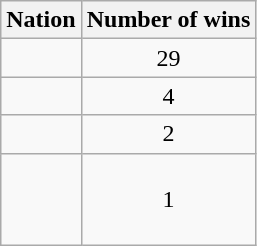<table class=wikitable>
<tr>
<th>Nation</th>
<th>Number of wins</th>
</tr>
<tr>
<td></td>
<td style="text-align:center;">29</td>
</tr>
<tr>
<td></td>
<td style="text-align:center;">4</td>
</tr>
<tr>
<td></td>
<td style="text-align:center;">2</td>
</tr>
<tr>
<td><br><br><br></td>
<td style="text-align:center;">1</td>
</tr>
</table>
